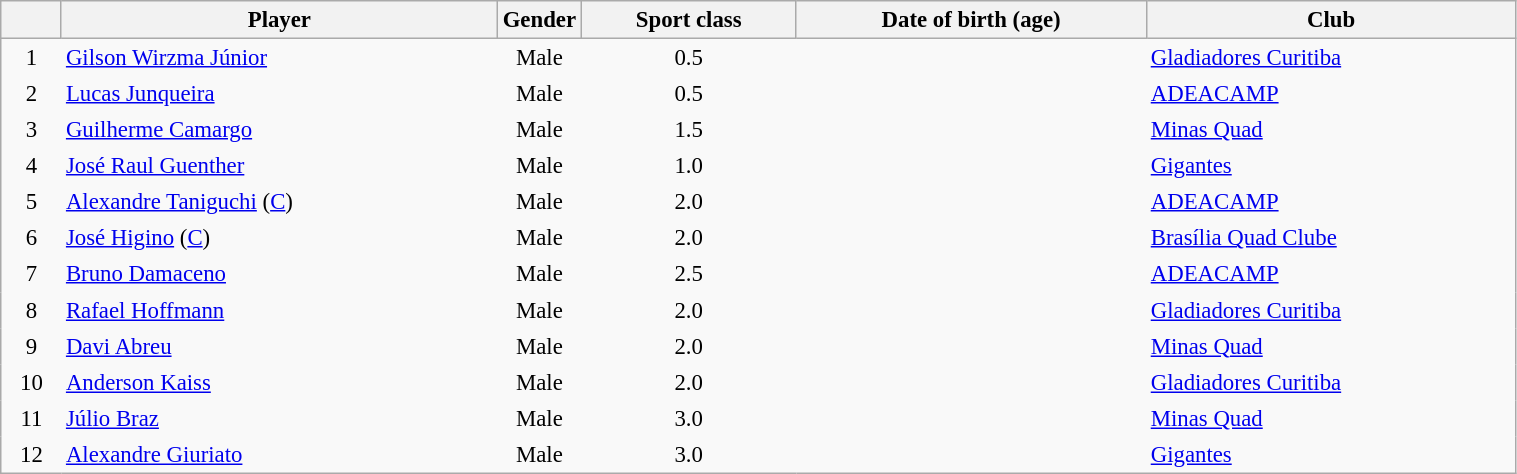<table class="sortable wikitable plainrowheaders" style="font-size:95%; width: 80%">
<tr>
<th scope="col" style="width:4%"></th>
<th scope="col">Player</th>
<th scope="col" style="width:4%">Gender</th>
<th scope="col">Sport class</th>
<th scope="col">Date of birth (age)</th>
<th scope="col">Club</th>
</tr>
<tr>
<td style="text-align:center; border:0">1</td>
<td style="text-align:left; border:0"><a href='#'>Gilson Wirzma Júnior</a></td>
<td style="text-align:center; border:0">Male</td>
<td style="text-align:center; border:0">0.5</td>
<td style="text-align:left; border:0"></td>
<td style="text-align:left; border:0"> <a href='#'>Gladiadores Curitiba</a></td>
</tr>
<tr>
<td style="text-align:center; border:0">2</td>
<td style="text-align:left; border:0"><a href='#'>Lucas Junqueira</a></td>
<td style="text-align:center; border:0">Male</td>
<td style="text-align:center; border:0">0.5</td>
<td style="text-align:left; border:0"></td>
<td style="text-align:left; border:0"> <a href='#'>ADEACAMP</a></td>
</tr>
<tr>
<td style="text-align:center; border:0">3</td>
<td style="text-align:left; border:0"><a href='#'>Guilherme Camargo</a></td>
<td style="text-align:center; border:0">Male</td>
<td style="text-align:center; border:0">1.5</td>
<td style="text-align:left; border:0"></td>
<td style="text-align:left; border:0"> <a href='#'>Minas Quad</a></td>
</tr>
<tr>
<td style="text-align:center; border:0">4</td>
<td style="text-align:left; border:0"><a href='#'>José Raul Guenther</a></td>
<td style="text-align:center; border:0">Male</td>
<td style="text-align:center; border:0">1.0</td>
<td style="text-align:left; border:0"></td>
<td style="text-align:left; border:0"> <a href='#'>Gigantes</a></td>
</tr>
<tr>
<td style="text-align:center; border:0">5</td>
<td style="text-align:left; border:0"><a href='#'>Alexandre Taniguchi</a> (<a href='#'>C</a>)</td>
<td style="text-align:center; border:0">Male</td>
<td style="text-align:center; border:0">2.0</td>
<td style="text-align:left; border:0"></td>
<td style="text-align:left; border:0"> <a href='#'>ADEACAMP</a></td>
</tr>
<tr>
<td style="text-align:center; border:0">6</td>
<td style="text-align:left; border:0"><a href='#'>José Higino</a> (<a href='#'>C</a>)</td>
<td style="text-align:center; border:0">Male</td>
<td style="text-align:center; border:0">2.0</td>
<td style="text-align:left; border:0"></td>
<td style="text-align:left; border:0"> <a href='#'>Brasília Quad Clube</a></td>
</tr>
<tr>
<td style="text-align:center; border:0">7</td>
<td style="text-align:left; border:0"><a href='#'>Bruno Damaceno</a></td>
<td style="text-align:center; border:0">Male</td>
<td style="text-align:center; border:0">2.5</td>
<td style="text-align:left; border:0"></td>
<td style="text-align:left; border:0"> <a href='#'>ADEACAMP</a></td>
</tr>
<tr>
<td style="text-align:center; border:0">8</td>
<td style="text-align:left; border:0"><a href='#'>Rafael Hoffmann</a></td>
<td style="text-align:center; border:0">Male</td>
<td style="text-align:center; border:0">2.0</td>
<td style="text-align:left; border:0"></td>
<td style="text-align:left; border:0"> <a href='#'>Gladiadores Curitiba</a></td>
</tr>
<tr>
<td style="text-align:center; border:0">9</td>
<td style="text-align:left; border:0"><a href='#'>Davi Abreu</a></td>
<td style="text-align:center; border:0">Male</td>
<td style="text-align:center; border:0">2.0</td>
<td style="text-align:left; border:0"></td>
<td style="text-align:left; border:0"> <a href='#'>Minas Quad</a></td>
</tr>
<tr>
<td style="text-align:center; border:0">10</td>
<td style="text-align:left; border:0"><a href='#'>Anderson Kaiss</a></td>
<td style="text-align:center; border:0">Male</td>
<td style="text-align:center; border:0">2.0</td>
<td style="text-align:left; border:0"></td>
<td style="text-align:left; border:0"> <a href='#'>Gladiadores Curitiba</a></td>
</tr>
<tr>
<td style="text-align:center; border:0">11</td>
<td style="text-align:left; border:0"><a href='#'>Júlio Braz</a></td>
<td style="text-align:center; border:0">Male</td>
<td style="text-align:center; border:0">3.0</td>
<td style="text-align:left; border:0"></td>
<td style="text-align:left; border:0"> <a href='#'>Minas Quad</a></td>
</tr>
<tr>
<td style="text-align:center; border:0">12</td>
<td style="text-align:left; border:0"><a href='#'>Alexandre Giuriato</a></td>
<td style="text-align:center; border:0">Male</td>
<td style="text-align:center; border:0">3.0</td>
<td style="text-align:left; border:0"></td>
<td style="text-align:left; border:0"> <a href='#'>Gigantes</a></td>
</tr>
</table>
